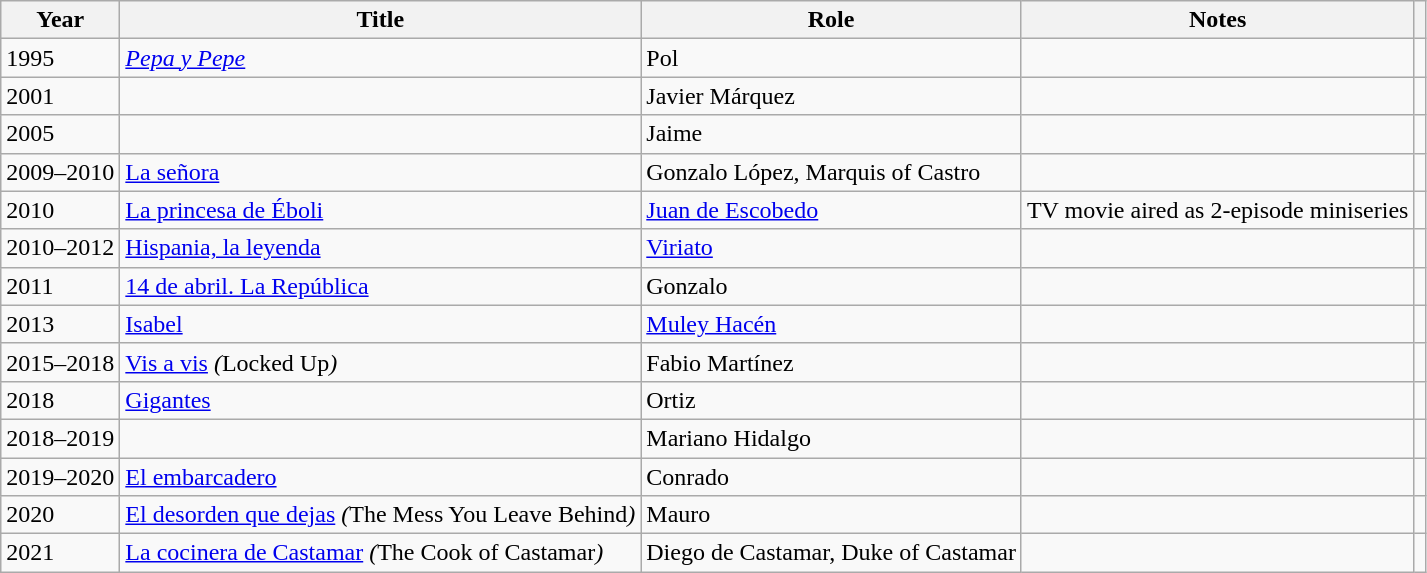<table class="wikitable sortable">
<tr>
<th>Year</th>
<th>Title</th>
<th>Role</th>
<th class="unsortable">Notes</th>
<th></th>
</tr>
<tr>
<td>1995</td>
<td><em><a href='#'>Pepa y Pepe</a></td>
<td>Pol</td>
<td></td>
<td align = "center"></td>
</tr>
<tr>
<td>2001</td>
<td></em><em></td>
<td>Javier Márquez</td>
<td></td>
<td align = "center"></td>
</tr>
<tr>
<td>2005</td>
<td></em><em></td>
<td>Jaime</td>
<td></td>
<td align = "center"></td>
</tr>
<tr>
<td>2009–2010</td>
<td><a href='#'></em>La señora<em></a></td>
<td>Gonzalo López, Marquis of Castro</td>
<td></td>
<td align = "center"></td>
</tr>
<tr>
<td>2010</td>
<td></em><a href='#'>La princesa de Éboli</a><em></td>
<td><a href='#'>Juan de Escobedo</a></td>
<td>TV movie aired as 2-episode miniseries</td>
<td align = "center"></td>
</tr>
<tr>
<td>2010–2012</td>
<td></em><a href='#'>Hispania, la leyenda</a><em></td>
<td><a href='#'>Viriato</a></td>
<td></td>
<td align = "center"></td>
</tr>
<tr>
<td>2011</td>
<td></em><a href='#'>14 de abril. La República</a><em></td>
<td>Gonzalo</td>
<td></td>
<td align = "center"></td>
</tr>
<tr>
<td>2013</td>
<td><a href='#'></em>Isabel<em></a></td>
<td><a href='#'>Muley Hacén</a></td>
<td></td>
<td align = "center"></td>
</tr>
<tr>
<td>2015–2018</td>
<td></em><a href='#'>Vis a vis</a><em> (</em>Locked Up<em>)</td>
<td>Fabio Martínez</td>
<td></td>
<td align = "center"></td>
</tr>
<tr>
<td>2018</td>
<td></em><a href='#'>Gigantes</a><em></td>
<td>Ortiz</td>
<td></td>
<td align = "center"></td>
</tr>
<tr>
<td>2018–2019</td>
<td></em><em></td>
<td>Mariano Hidalgo</td>
<td></td>
<td align = "center"></td>
</tr>
<tr>
<td>2019–2020</td>
<td></em><a href='#'>El embarcadero</a><em></td>
<td>Conrado</td>
<td></td>
<td align = "center"></td>
</tr>
<tr>
<td>2020</td>
<td></em><a href='#'>El desorden que dejas</a><em> (</em>The Mess You Leave Behind<em>)</td>
<td>Mauro</td>
<td></td>
<td align = "center"></td>
</tr>
<tr>
<td>2021</td>
<td></em><a href='#'>La cocinera de Castamar</a><em> (</em>The Cook of Castamar<em>)</td>
<td>Diego de Castamar, Duke of Castamar</td>
<td></td>
<td align = "center"></td>
</tr>
</table>
